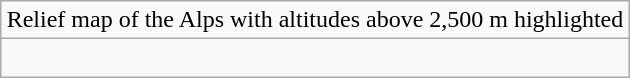<table class="wikitable" style="margin: 1em auto; text-align: center;">
<tr>
<td>Relief map of the Alps with altitudes above 2,500 m highlighted</td>
</tr>
<tr>
<td><br>





 


</td>
</tr>
</table>
